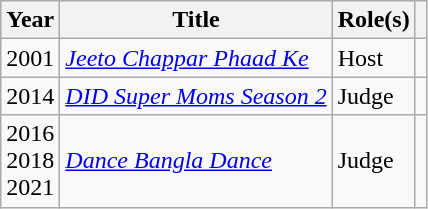<table class="wikitable sortable">
<tr style="background:#cfc;text-align:center;">
<th>Year</th>
<th>Title</th>
<th>Role(s)</th>
<th scope="col" class="unsortable" ></th>
</tr>
<tr>
<td>2001</td>
<td><em><a href='#'>Jeeto Chappar Phaad Ke</a></em></td>
<td>Host</td>
<td></td>
</tr>
<tr>
<td>2014</td>
<td><em><a href='#'>DID Super Moms Season 2</a></em></td>
<td>Judge</td>
<td></td>
</tr>
<tr>
<td>2016<br>2018<br> 2021</td>
<td><em><a href='#'>Dance Bangla Dance</a></em></td>
<td>Judge</td>
<td></td>
</tr>
</table>
